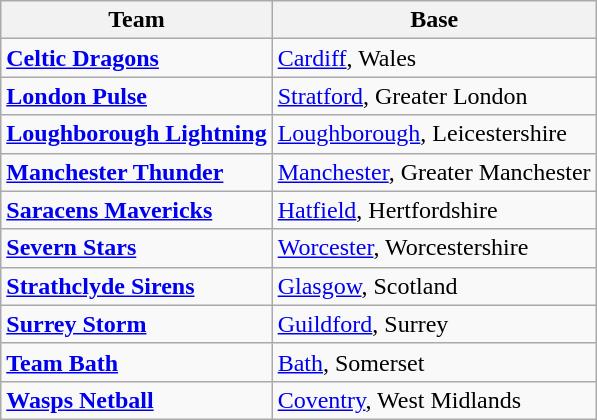<table class="wikitable">
<tr>
<th>Team</th>
<th>Base</th>
</tr>
<tr>
<td> <strong><a href='#'>Celtic Dragons</a></strong></td>
<td><a href='#'>Cardiff</a>, Wales</td>
</tr>
<tr>
<td> <strong><a href='#'>London Pulse</a></strong></td>
<td><a href='#'>Stratford</a>, Greater London</td>
</tr>
<tr>
<td> <strong><a href='#'>Loughborough Lightning</a></strong></td>
<td><a href='#'>Loughborough</a>, Leicestershire</td>
</tr>
<tr>
<td> <strong><a href='#'>Manchester Thunder</a></strong></td>
<td><a href='#'>Manchester</a>, Greater Manchester</td>
</tr>
<tr>
<td> <strong><a href='#'>Saracens Mavericks</a></strong></td>
<td><a href='#'>Hatfield</a>, Hertfordshire</td>
</tr>
<tr>
<td> <strong><a href='#'>Severn Stars</a></strong></td>
<td><a href='#'>Worcester</a>, Worcestershire</td>
</tr>
<tr>
<td> <strong><a href='#'>Strathclyde Sirens</a></strong></td>
<td><a href='#'>Glasgow</a>, Scotland</td>
</tr>
<tr>
<td> <strong><a href='#'>Surrey Storm</a></strong></td>
<td><a href='#'>Guildford</a>, Surrey</td>
</tr>
<tr>
<td> <strong><a href='#'>Team Bath</a></strong></td>
<td><a href='#'>Bath</a>, Somerset</td>
</tr>
<tr>
<td> <strong><a href='#'>Wasps Netball</a></strong></td>
<td><a href='#'>Coventry</a>, West Midlands</td>
</tr>
</table>
